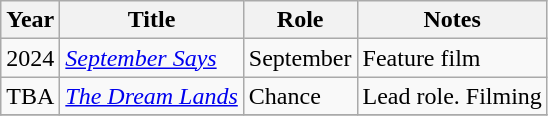<table class="wikitable sortable">
<tr>
<th>Year</th>
<th>Title</th>
<th>Role</th>
<th class="unsortable">Notes</th>
</tr>
<tr>
<td>2024</td>
<td><em><a href='#'>September Says</a></em></td>
<td>September</td>
<td>Feature film</td>
</tr>
<tr>
<td>TBA</td>
<td><em><a href='#'>The Dream Lands</a></em></td>
<td>Chance</td>
<td>Lead role. Filming</td>
</tr>
<tr>
</tr>
</table>
